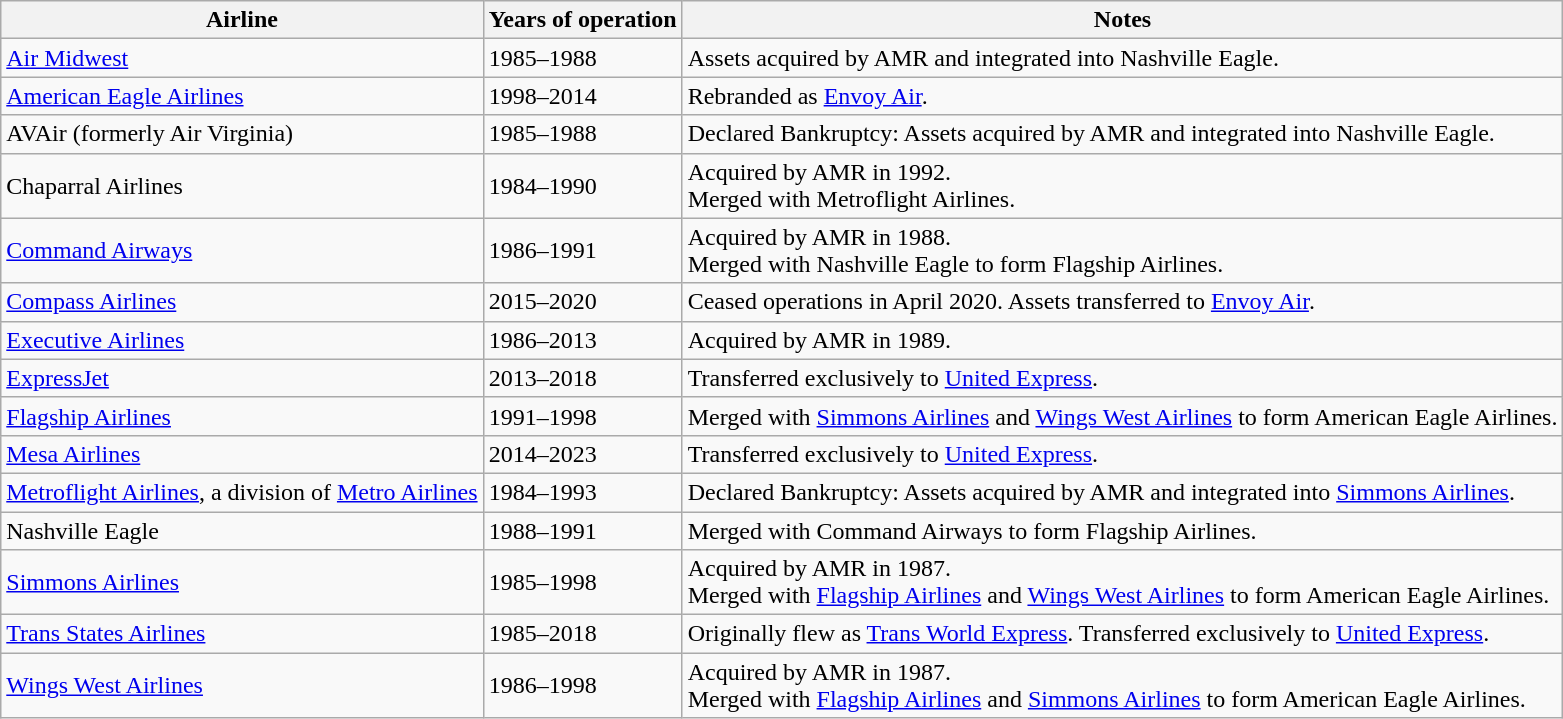<table class="wikitable">
<tr>
<th>Airline</th>
<th>Years of operation</th>
<th>Notes</th>
</tr>
<tr>
<td><a href='#'>Air Midwest</a></td>
<td>1985–1988</td>
<td>Assets acquired by AMR and integrated into Nashville Eagle.</td>
</tr>
<tr>
<td><a href='#'>American Eagle Airlines</a></td>
<td>1998–2014</td>
<td>Rebranded as <a href='#'>Envoy Air</a>.</td>
</tr>
<tr>
<td>AVAir (formerly Air Virginia)</td>
<td>1985–1988</td>
<td>Declared Bankruptcy: Assets acquired by AMR and integrated into Nashville Eagle.</td>
</tr>
<tr>
<td>Chaparral Airlines</td>
<td>1984–1990</td>
<td>Acquired by AMR in 1992.<br>Merged with Metroflight Airlines.</td>
</tr>
<tr>
<td><a href='#'>Command Airways</a></td>
<td>1986–1991</td>
<td>Acquired by AMR in 1988.<br>Merged with Nashville Eagle to form Flagship Airlines.</td>
</tr>
<tr>
<td><a href='#'>Compass Airlines</a></td>
<td>2015–2020</td>
<td>Ceased operations in April 2020. Assets transferred to <a href='#'>Envoy Air</a>.</td>
</tr>
<tr>
<td><a href='#'>Executive Airlines</a></td>
<td>1986–2013</td>
<td>Acquired by AMR in 1989.</td>
</tr>
<tr>
<td><a href='#'>ExpressJet</a></td>
<td>2013–2018</td>
<td>Transferred exclusively to <a href='#'>United Express</a>.</td>
</tr>
<tr>
<td><a href='#'>Flagship Airlines</a></td>
<td>1991–1998</td>
<td>Merged with <a href='#'>Simmons Airlines</a> and <a href='#'>Wings West Airlines</a> to form American Eagle Airlines.</td>
</tr>
<tr>
<td><a href='#'>Mesa Airlines</a></td>
<td>2014–2023</td>
<td>Transferred exclusively to <a href='#'>United Express</a>.</td>
</tr>
<tr>
<td><a href='#'>Metroflight Airlines</a>, a division of <a href='#'>Metro Airlines</a></td>
<td>1984–1993</td>
<td>Declared Bankruptcy: Assets acquired by AMR and integrated into <a href='#'>Simmons Airlines</a>.</td>
</tr>
<tr>
<td>Nashville Eagle</td>
<td>1988–1991</td>
<td>Merged with Command Airways to form Flagship Airlines.</td>
</tr>
<tr>
<td><a href='#'>Simmons Airlines</a></td>
<td>1985–1998</td>
<td>Acquired by AMR in 1987.<br>Merged with <a href='#'>Flagship Airlines</a> and <a href='#'>Wings West Airlines</a> to form American Eagle Airlines.</td>
</tr>
<tr>
<td><a href='#'>Trans States Airlines</a></td>
<td>1985–2018</td>
<td>Originally flew as <a href='#'>Trans World Express</a>. Transferred exclusively to <a href='#'>United Express</a>.</td>
</tr>
<tr>
<td><a href='#'>Wings West Airlines</a></td>
<td>1986–1998</td>
<td>Acquired by AMR in 1987.<br>Merged with <a href='#'>Flagship Airlines</a> and <a href='#'>Simmons Airlines</a> to form American Eagle Airlines.</td>
</tr>
</table>
